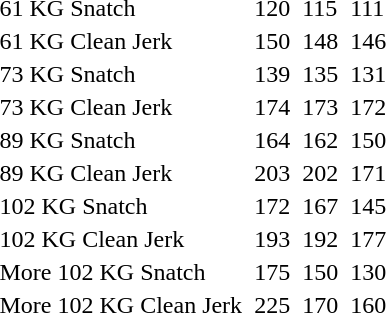<table>
<tr>
<td>61 KG Snatch</td>
<td></td>
<td>120</td>
<td></td>
<td>115</td>
<td></td>
<td>111</td>
</tr>
<tr>
<td>61 KG Clean Jerk</td>
<td></td>
<td>150</td>
<td></td>
<td>148</td>
<td></td>
<td>146</td>
</tr>
<tr>
<td>73 KG Snatch</td>
<td></td>
<td>139</td>
<td></td>
<td>135</td>
<td></td>
<td>131</td>
</tr>
<tr>
<td>73 KG Clean Jerk</td>
<td></td>
<td>174</td>
<td></td>
<td>173</td>
<td></td>
<td>172</td>
</tr>
<tr>
<td>89 KG Snatch</td>
<td></td>
<td>164</td>
<td></td>
<td>162</td>
<td></td>
<td>150</td>
</tr>
<tr>
<td>89 KG Clean Jerk</td>
<td></td>
<td>203</td>
<td></td>
<td>202</td>
<td></td>
<td>171</td>
</tr>
<tr>
<td>102 KG Snatch</td>
<td></td>
<td>172</td>
<td></td>
<td>167</td>
<td></td>
<td>145</td>
</tr>
<tr>
<td>102 KG Clean Jerk</td>
<td></td>
<td>193</td>
<td></td>
<td>192</td>
<td></td>
<td>177</td>
</tr>
<tr>
<td>More 102 KG Snatch</td>
<td></td>
<td>175</td>
<td></td>
<td>150</td>
<td></td>
<td>130</td>
</tr>
<tr>
<td>More 102 KG Clean Jerk</td>
<td></td>
<td>225</td>
<td></td>
<td>170</td>
<td></td>
<td>160</td>
</tr>
</table>
